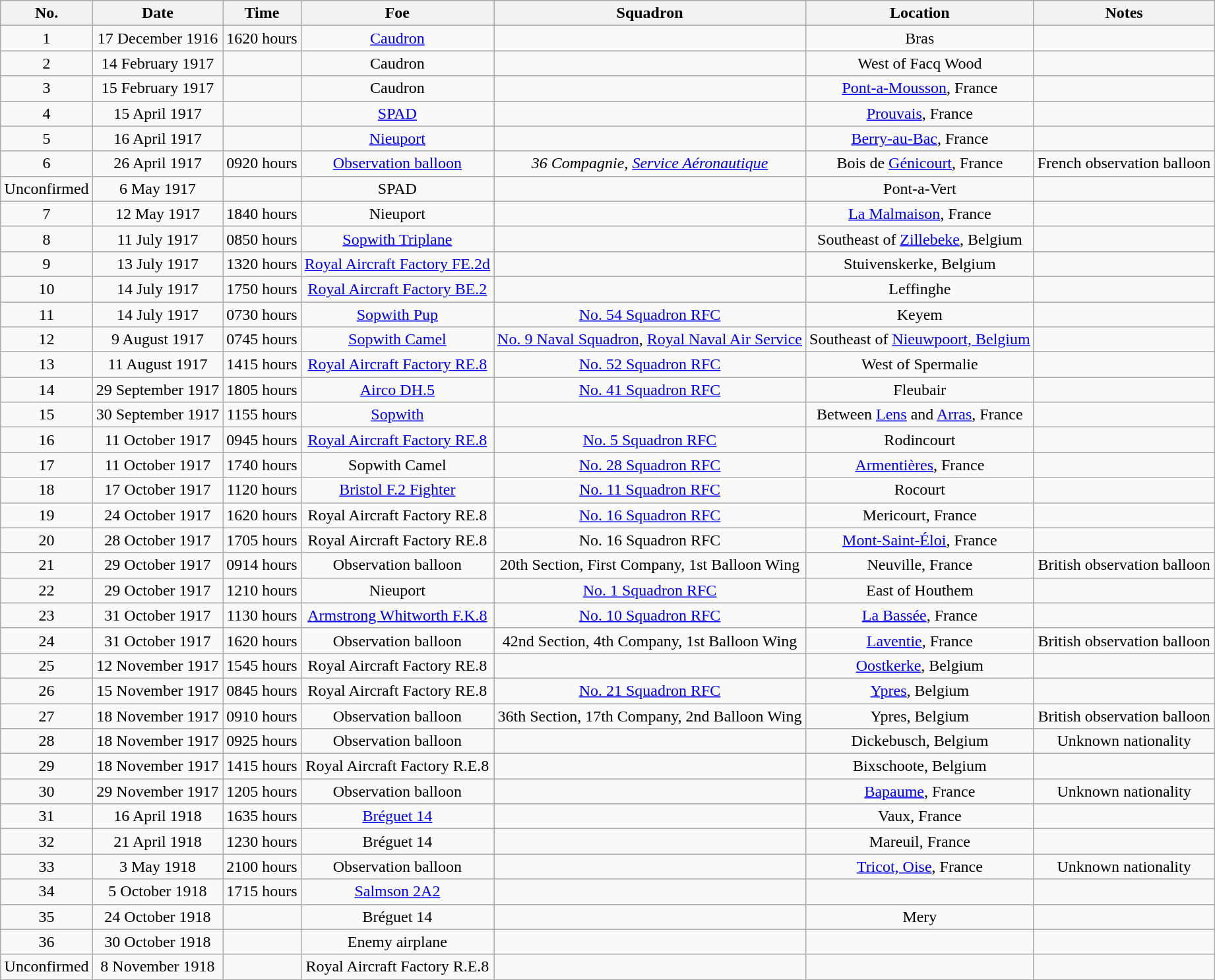<table class="wikitable" border="1" style="margin: 1em auto 1em auto">
<tr>
<th>No.</th>
<th>Date</th>
<th>Time</th>
<th>Foe</th>
<th>Squadron</th>
<th>Location</th>
<th>Notes</th>
</tr>
<tr>
<td align="center">1</td>
<td align="center">17 December 1916</td>
<td align="center">1620 hours</td>
<td align="center"><a href='#'>Caudron</a></td>
<td align="center"></td>
<td align="center">Bras</td>
<td align="center"></td>
</tr>
<tr>
<td align="center">2</td>
<td align="center">14 February 1917</td>
<td align="center"></td>
<td align="center">Caudron</td>
<td align="center"></td>
<td align="center">West of Facq Wood</td>
<td align="center"></td>
</tr>
<tr>
<td align="center">3</td>
<td align="center">15 February 1917</td>
<td align="center"></td>
<td align="center">Caudron</td>
<td align="center"></td>
<td align="center"><a href='#'>Pont-a-Mousson</a>, France</td>
<td align="center"></td>
</tr>
<tr>
<td align="center">4</td>
<td align="center">15 April 1917</td>
<td align="center"></td>
<td align="center"><a href='#'>SPAD</a></td>
<td align="center"></td>
<td align="center"><a href='#'>Prouvais</a>, France</td>
<td align="center"></td>
</tr>
<tr>
<td align="center">5</td>
<td align="center">16 April 1917</td>
<td align="center"></td>
<td align="center"><a href='#'>Nieuport</a></td>
<td align="center"></td>
<td align="center"><a href='#'>Berry-au-Bac</a>, France</td>
<td align="center"></td>
</tr>
<tr>
<td align="center">6</td>
<td align="center">26 April 1917</td>
<td align="center">0920 hours</td>
<td align="center"><a href='#'>Observation balloon</a></td>
<td align="center"><em>36 Compagnie</em>, <em><a href='#'>Service Aéronautique</a></em></td>
<td align="center">Bois de <a href='#'>Génicourt</a>, France</td>
<td align="center">French observation balloon</td>
</tr>
<tr>
<td align="center">Unconfirmed</td>
<td align="center">6 May 1917</td>
<td align="center"></td>
<td align="center">SPAD</td>
<td align="center"></td>
<td align="center">Pont-a-Vert</td>
<td align="center"></td>
</tr>
<tr>
<td align="center">7</td>
<td align="center">12 May 1917</td>
<td align="center">1840 hours</td>
<td align="center">Nieuport</td>
<td align="center"></td>
<td align="center"><a href='#'>La Malmaison</a>, France</td>
<td align="center"></td>
</tr>
<tr>
<td align="center">8</td>
<td align="center">11 July 1917</td>
<td align="center">0850 hours</td>
<td align="center"><a href='#'>Sopwith Triplane</a></td>
<td align="center"></td>
<td align="center">Southeast of <a href='#'>Zillebeke</a>, Belgium</td>
<td align="center"></td>
</tr>
<tr>
<td align="center">9</td>
<td align="center">13 July 1917</td>
<td align="center">1320 hours</td>
<td align="center"><a href='#'>Royal Aircraft Factory FE.2d</a></td>
<td align="center"></td>
<td align="center">Stuivenskerke, Belgium</td>
<td align="center"></td>
</tr>
<tr>
<td align="center">10</td>
<td align="center">14 July 1917</td>
<td align="center">1750 hours</td>
<td align="center"><a href='#'>Royal Aircraft Factory BE.2</a></td>
<td align="center"></td>
<td align="center">Leffinghe</td>
<td align="center"></td>
</tr>
<tr>
<td align="center">11</td>
<td align="center">14 July 1917</td>
<td align="center">0730 hours</td>
<td align="center"><a href='#'>Sopwith Pup</a></td>
<td align="center"><a href='#'>No. 54 Squadron RFC</a></td>
<td align="center">Keyem</td>
<td align="center"></td>
</tr>
<tr>
<td align="center">12</td>
<td align="center">9 August 1917</td>
<td align="center">0745 hours</td>
<td align="center"><a href='#'>Sopwith Camel</a></td>
<td align="center"><a href='#'>No. 9 Naval Squadron</a>, <a href='#'>Royal Naval Air Service</a></td>
<td align="center">Southeast of <a href='#'>Nieuwpoort, Belgium</a></td>
<td align="center"></td>
</tr>
<tr>
<td align="center">13</td>
<td align="center">11 August 1917</td>
<td align="center">1415 hours</td>
<td align="center"><a href='#'>Royal Aircraft Factory RE.8</a></td>
<td align="center"><a href='#'>No. 52 Squadron RFC</a></td>
<td align="center">West of Spermalie</td>
<td align="center"></td>
</tr>
<tr>
<td align="center">14</td>
<td align="center">29 September 1917</td>
<td align="center">1805 hours</td>
<td align="center"><a href='#'>Airco DH.5</a></td>
<td align="center"><a href='#'>No. 41 Squadron RFC</a></td>
<td align="center">Fleubair</td>
<td align="center"></td>
</tr>
<tr>
<td align="center">15</td>
<td align="center">30 September 1917</td>
<td align="center">1155 hours</td>
<td align="center"><a href='#'>Sopwith</a></td>
<td align="center"></td>
<td align="center">Between <a href='#'>Lens</a> and <a href='#'>Arras</a>, France</td>
<td align="center"></td>
</tr>
<tr>
<td align="center">16</td>
<td align="center">11 October 1917</td>
<td align="center">0945 hours</td>
<td align="center"><a href='#'>Royal Aircraft Factory RE.8</a></td>
<td align="center"><a href='#'>No. 5 Squadron RFC</a></td>
<td align="center">Rodincourt</td>
<td align="center"></td>
</tr>
<tr>
<td align="center">17</td>
<td align="center">11 October 1917</td>
<td align="center">1740 hours</td>
<td align="center">Sopwith Camel</td>
<td align="center"><a href='#'>No. 28 Squadron RFC</a></td>
<td align="center"><a href='#'>Armentières</a>, France</td>
<td align="center"></td>
</tr>
<tr>
<td align="center">18</td>
<td align="center">17 October 1917</td>
<td align="center">1120 hours</td>
<td align="center"><a href='#'>Bristol F.2 Fighter</a></td>
<td align="center"><a href='#'>No. 11 Squadron RFC</a></td>
<td align="center">Rocourt</td>
<td align="center"></td>
</tr>
<tr>
<td align="center">19</td>
<td align="center">24 October 1917</td>
<td align="center">1620 hours</td>
<td align="center">Royal Aircraft Factory RE.8</td>
<td align="center"><a href='#'>No. 16 Squadron RFC</a></td>
<td align="center">Mericourt, France</td>
<td align="center"></td>
</tr>
<tr>
<td align="center">20</td>
<td align="center">28 October 1917</td>
<td align="center">1705 hours</td>
<td align="center">Royal Aircraft Factory RE.8</td>
<td align="center">No. 16 Squadron RFC</td>
<td align="center"><a href='#'>Mont-Saint-Éloi</a>, France</td>
<td align="center"></td>
</tr>
<tr>
<td align="center">21</td>
<td align="center">29 October 1917</td>
<td align="center">0914 hours</td>
<td align="center">Observation balloon</td>
<td align="center">20th Section, First Company, 1st Balloon Wing</td>
<td align="center">Neuville, France</td>
<td align="center">British observation balloon</td>
</tr>
<tr>
<td align="center">22</td>
<td align="center">29 October 1917</td>
<td align="center">1210 hours</td>
<td align="center">Nieuport</td>
<td align="center"><a href='#'>No. 1 Squadron RFC</a></td>
<td align="center">East of Houthem</td>
<td align="center"></td>
</tr>
<tr>
<td align="center">23</td>
<td align="center">31 October 1917</td>
<td align="center">1130 hours</td>
<td align="center"><a href='#'>Armstrong Whitworth F.K.8</a></td>
<td align="center"><a href='#'>No. 10 Squadron RFC</a></td>
<td align="center"><a href='#'>La Bassée</a>, France</td>
<td align="center"></td>
</tr>
<tr>
<td align="center">24</td>
<td align="center">31 October 1917</td>
<td align="center">1620 hours</td>
<td align="center">Observation balloon</td>
<td align="center">42nd Section, 4th Company, 1st Balloon Wing</td>
<td align="center"><a href='#'>Laventie</a>, France</td>
<td align="center">British observation balloon</td>
</tr>
<tr>
<td align="center">25</td>
<td align="center">12 November 1917</td>
<td align="center">1545 hours</td>
<td align="center">Royal Aircraft Factory RE.8</td>
<td align="center"></td>
<td align="center"><a href='#'>Oostkerke</a>, Belgium</td>
<td align="center"></td>
</tr>
<tr>
<td align="center">26</td>
<td align="center">15 November 1917</td>
<td align="center">0845 hours</td>
<td align="center">Royal Aircraft Factory RE.8</td>
<td align="center"><a href='#'>No. 21 Squadron RFC</a></td>
<td align="center"><a href='#'>Ypres</a>, Belgium</td>
<td align="center"></td>
</tr>
<tr>
<td align="center">27</td>
<td align="center">18 November 1917</td>
<td align="center">0910 hours</td>
<td align="center">Observation balloon</td>
<td align="center">36th Section, 17th Company, 2nd Balloon Wing</td>
<td align="center">Ypres, Belgium</td>
<td align="center">British observation balloon</td>
</tr>
<tr>
<td align="center">28</td>
<td align="center">18 November 1917</td>
<td align="center">0925 hours</td>
<td align="center">Observation balloon</td>
<td align="center"></td>
<td align="center">Dickebusch, Belgium</td>
<td align="center">Unknown nationality</td>
</tr>
<tr>
<td align="center">29</td>
<td align="center">18 November 1917</td>
<td align="center">1415 hours</td>
<td align="center">Royal Aircraft Factory R.E.8</td>
<td align="center"></td>
<td align="center">Bixschoote, Belgium</td>
<td align="center"></td>
</tr>
<tr>
<td align="center">30</td>
<td align="center">29 November 1917</td>
<td align="center">1205 hours</td>
<td align="center">Observation balloon</td>
<td align="center"></td>
<td align="center"><a href='#'>Bapaume</a>, France</td>
<td align="center">Unknown nationality</td>
</tr>
<tr>
<td align="center">31</td>
<td align="center">16 April 1918</td>
<td align="center">1635 hours</td>
<td align="center"><a href='#'>Bréguet 14</a></td>
<td align="center"></td>
<td align="center">Vaux, France</td>
<td align="center"></td>
</tr>
<tr>
<td align="center">32</td>
<td align="center">21 April 1918</td>
<td align="center">1230 hours</td>
<td align="center">Bréguet 14</td>
<td align="center"></td>
<td align="center">Mareuil, France</td>
<td align="center"></td>
</tr>
<tr>
<td align="center">33</td>
<td align="center">3 May 1918</td>
<td align="center">2100 hours</td>
<td align="center">Observation balloon</td>
<td align="center"></td>
<td align="center"><a href='#'>Tricot, Oise</a>, France</td>
<td align="center">Unknown nationality</td>
</tr>
<tr>
<td align="center">34</td>
<td align="center">5 October 1918</td>
<td align="center">1715 hours</td>
<td align="center"><a href='#'>Salmson 2A2</a></td>
<td align="center"></td>
<td align="center"></td>
<td align="center"></td>
</tr>
<tr>
<td align="center">35</td>
<td align="center">24 October 1918</td>
<td align="center"></td>
<td align="center">Bréguet 14</td>
<td align="center"></td>
<td align="center">Mery</td>
<td align="center"></td>
</tr>
<tr>
<td align="center">36</td>
<td align="center">30 October 1918</td>
<td align="center"></td>
<td align="center">Enemy airplane</td>
<td align="center"></td>
<td align="center"></td>
<td align="center"></td>
</tr>
<tr>
<td align="center">Unconfirmed</td>
<td align="center">8 November 1918</td>
<td align="center"></td>
<td align="center">Royal Aircraft Factory R.E.8</td>
<td align="center"></td>
<td align="center"></td>
<td align="center"></td>
</tr>
</table>
